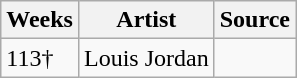<table class="wikitable">
<tr>
<th>Weeks</th>
<th>Artist</th>
<th>Source</th>
</tr>
<tr>
<td>113†</td>
<td>Louis Jordan</td>
<td></td>
</tr>
</table>
